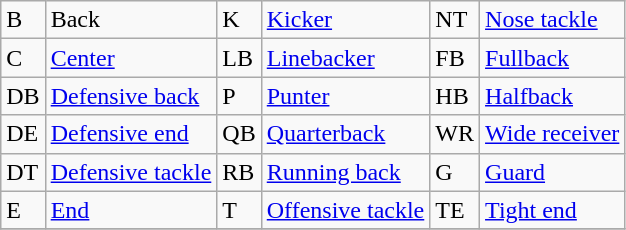<table class="wikitable">
<tr>
<td>B</td>
<td>Back</td>
<td>K</td>
<td><a href='#'>Kicker</a></td>
<td>NT</td>
<td><a href='#'>Nose tackle</a></td>
</tr>
<tr>
<td>C</td>
<td><a href='#'>Center</a></td>
<td>LB</td>
<td><a href='#'>Linebacker</a></td>
<td>FB</td>
<td><a href='#'>Fullback</a></td>
</tr>
<tr>
<td>DB</td>
<td><a href='#'>Defensive back</a></td>
<td>P</td>
<td><a href='#'>Punter</a></td>
<td>HB</td>
<td><a href='#'>Halfback</a></td>
</tr>
<tr>
<td>DE</td>
<td><a href='#'>Defensive end</a></td>
<td>QB</td>
<td><a href='#'>Quarterback</a></td>
<td>WR</td>
<td><a href='#'>Wide receiver</a></td>
</tr>
<tr>
<td>DT</td>
<td><a href='#'>Defensive tackle</a></td>
<td>RB</td>
<td><a href='#'>Running back</a></td>
<td>G</td>
<td><a href='#'>Guard</a></td>
</tr>
<tr>
<td>E</td>
<td><a href='#'>End</a></td>
<td>T</td>
<td><a href='#'>Offensive tackle</a></td>
<td>TE</td>
<td><a href='#'>Tight end</a></td>
</tr>
<tr>
</tr>
</table>
